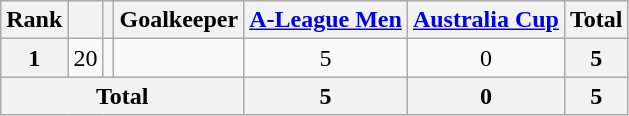<table class="wikitable" style="text-align:center">
<tr>
<th>Rank</th>
<th></th>
<th></th>
<th>Goalkeeper</th>
<th><a href='#'>A-League Men</a></th>
<th><a href='#'>Australia Cup</a></th>
<th>Total</th>
</tr>
<tr>
<th>1</th>
<td>20</td>
<td></td>
<td align="left"></td>
<td>5</td>
<td>0</td>
<th>5</th>
</tr>
<tr>
<th colspan="4">Total</th>
<th>5</th>
<th>0</th>
<th>5</th>
</tr>
</table>
